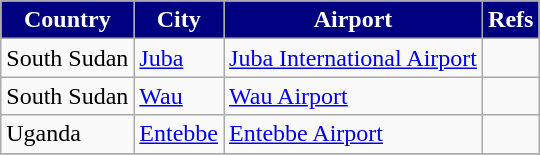<table class="sortable wikitable toccolours">
<tr>
<th style="background:#000080;color: white">Country</th>
<th style="background:#000080;color: white">City</th>
<th style="background:#000080;color: white">Airport</th>
<th style="background:#000080;color: white" class="unsortable">Refs</th>
</tr>
<tr>
<td>South Sudan</td>
<td><a href='#'>Juba</a></td>
<td><a href='#'>Juba International Airport</a></td>
<td></td>
</tr>
<tr>
<td>South Sudan</td>
<td><a href='#'>Wau</a></td>
<td><a href='#'>Wau Airport</a></td>
<td></td>
</tr>
<tr>
<td>Uganda</td>
<td><a href='#'>Entebbe</a></td>
<td><a href='#'>Entebbe Airport</a></td>
<td></td>
</tr>
<tr>
</tr>
</table>
